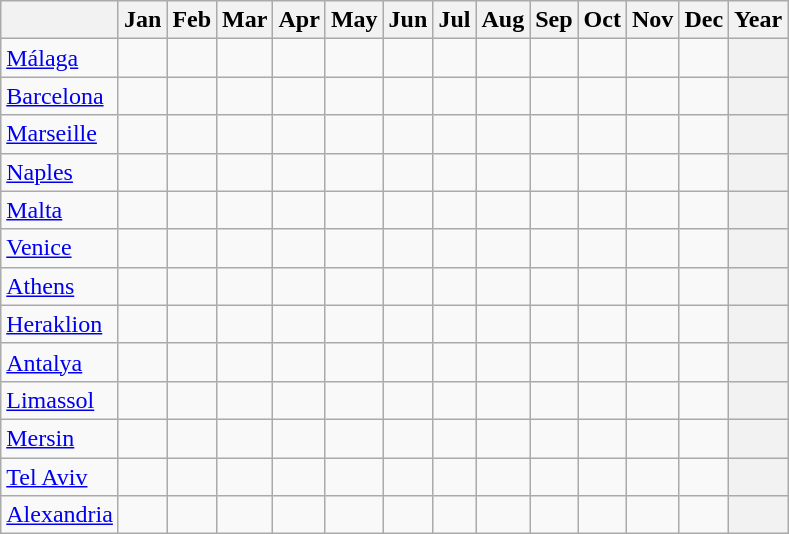<table class="wikitable sortable">
<tr>
<th></th>
<th>Jan</th>
<th>Feb</th>
<th>Mar</th>
<th>Apr</th>
<th>May</th>
<th>Jun</th>
<th>Jul</th>
<th>Aug</th>
<th>Sep</th>
<th>Oct</th>
<th>Nov</th>
<th>Dec</th>
<th>Year</th>
</tr>
<tr>
<td><a href='#'>Málaga</a></td>
<td></td>
<td></td>
<td></td>
<td></td>
<td></td>
<td></td>
<td></td>
<td></td>
<td></td>
<td></td>
<td></td>
<td></td>
<th></th>
</tr>
<tr>
<td><a href='#'>Barcelona</a></td>
<td></td>
<td></td>
<td></td>
<td></td>
<td></td>
<td></td>
<td></td>
<td></td>
<td></td>
<td></td>
<td></td>
<td></td>
<th></th>
</tr>
<tr>
<td><a href='#'>Marseille</a></td>
<td></td>
<td></td>
<td></td>
<td></td>
<td></td>
<td></td>
<td></td>
<td></td>
<td></td>
<td></td>
<td></td>
<td></td>
<th></th>
</tr>
<tr>
<td><a href='#'>Naples</a></td>
<td></td>
<td></td>
<td></td>
<td></td>
<td></td>
<td></td>
<td></td>
<td></td>
<td></td>
<td></td>
<td></td>
<td></td>
<th></th>
</tr>
<tr>
<td><a href='#'>Malta</a></td>
<td></td>
<td></td>
<td></td>
<td></td>
<td></td>
<td></td>
<td></td>
<td></td>
<td></td>
<td></td>
<td></td>
<td></td>
<th></th>
</tr>
<tr>
<td><a href='#'>Venice</a></td>
<td></td>
<td></td>
<td></td>
<td></td>
<td></td>
<td></td>
<td></td>
<td></td>
<td></td>
<td></td>
<td></td>
<td></td>
<th></th>
</tr>
<tr>
<td><a href='#'>Athens</a></td>
<td></td>
<td></td>
<td></td>
<td></td>
<td></td>
<td></td>
<td></td>
<td></td>
<td></td>
<td></td>
<td></td>
<td></td>
<th></th>
</tr>
<tr>
<td><a href='#'>Heraklion</a></td>
<td></td>
<td></td>
<td></td>
<td></td>
<td></td>
<td></td>
<td></td>
<td></td>
<td></td>
<td></td>
<td></td>
<td></td>
<th></th>
</tr>
<tr>
<td><a href='#'>Antalya</a></td>
<td></td>
<td></td>
<td></td>
<td></td>
<td></td>
<td></td>
<td></td>
<td></td>
<td></td>
<td></td>
<td></td>
<td></td>
<th></th>
</tr>
<tr>
<td><a href='#'>Limassol</a></td>
<td></td>
<td></td>
<td></td>
<td></td>
<td></td>
<td></td>
<td></td>
<td></td>
<td></td>
<td></td>
<td></td>
<td></td>
<th></th>
</tr>
<tr>
<td><a href='#'>Mersin</a></td>
<td></td>
<td></td>
<td></td>
<td></td>
<td></td>
<td></td>
<td></td>
<td></td>
<td></td>
<td></td>
<td></td>
<td></td>
<th></th>
</tr>
<tr>
<td><a href='#'>Tel Aviv</a></td>
<td></td>
<td></td>
<td></td>
<td></td>
<td></td>
<td></td>
<td></td>
<td></td>
<td></td>
<td></td>
<td></td>
<td></td>
<th></th>
</tr>
<tr>
<td><a href='#'>Alexandria</a></td>
<td></td>
<td></td>
<td></td>
<td></td>
<td></td>
<td></td>
<td></td>
<td></td>
<td></td>
<td></td>
<td></td>
<td></td>
<th></th>
</tr>
</table>
